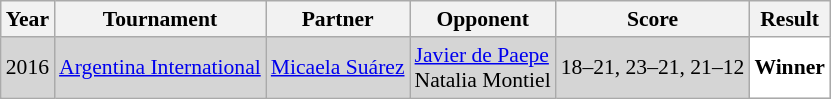<table class="sortable wikitable" style="font-size: 90%;">
<tr>
<th>Year</th>
<th>Tournament</th>
<th>Partner</th>
<th>Opponent</th>
<th>Score</th>
<th>Result</th>
</tr>
<tr style="background:#D5D5D5">
<td align="center">2016</td>
<td align="left"><a href='#'>Argentina International</a></td>
<td align="left"> <a href='#'>Micaela Suárez</a></td>
<td align="left"> <a href='#'>Javier de Paepe</a> <br>  Natalia Montiel</td>
<td align="left">18–21, 23–21, 21–12</td>
<td style="text-align:left; background:white"> <strong>Winner</strong></td>
</tr>
</table>
